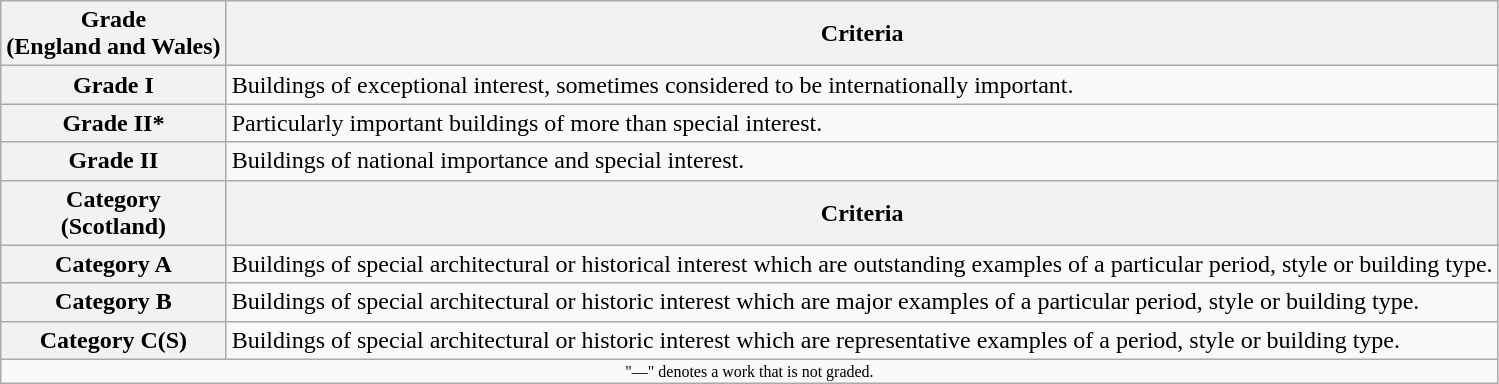<table class="wikitable" border="1">
<tr>
<th>Grade<br>(England and Wales)</th>
<th>Criteria</th>
</tr>
<tr>
<th>Grade I</th>
<td>Buildings of exceptional interest, sometimes considered to be internationally important.</td>
</tr>
<tr>
<th>Grade II*</th>
<td>Particularly important buildings of more than special interest.</td>
</tr>
<tr>
<th>Grade II</th>
<td>Buildings of national importance and special interest.</td>
</tr>
<tr>
<th>Category<br>(Scotland)</th>
<th>Criteria</th>
</tr>
<tr>
<th>Category A</th>
<td>Buildings of special architectural or historical interest which are outstanding examples of a particular period, style or building type.</td>
</tr>
<tr>
<th>Category B</th>
<td>Buildings of special architectural or historic interest which are major examples of a particular period, style or building type.</td>
</tr>
<tr>
<th>Category C(S)</th>
<td>Buildings of special architectural or historic interest which are representative examples of a period, style or building type.</td>
</tr>
<tr>
<td align="center" colspan="14" style="font-size: 8pt">"—" denotes a work that is not graded.</td>
</tr>
</table>
